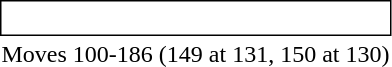<table style="display:inline; display:inline-table;">
<tr>
<td style="border: solid thin; padding: 2px;"><br></td>
</tr>
<tr>
<td style="text-align:center">Moves 100-186 (149 at 131, 150 at 130)</td>
</tr>
</table>
